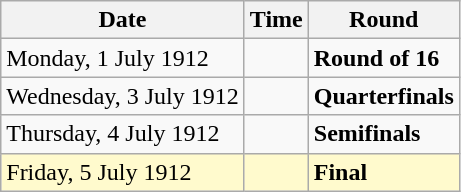<table class="wikitable">
<tr>
<th>Date</th>
<th>Time</th>
<th>Round</th>
</tr>
<tr>
<td>Monday, 1 July 1912</td>
<td></td>
<td><strong>Round of 16</strong></td>
</tr>
<tr>
<td>Wednesday, 3 July 1912</td>
<td></td>
<td><strong>Quarterfinals</strong></td>
</tr>
<tr>
<td>Thursday, 4 July 1912</td>
<td></td>
<td><strong>Semifinals</strong></td>
</tr>
<tr style=background:lemonchiffon>
<td>Friday, 5 July 1912</td>
<td></td>
<td><strong>Final</strong></td>
</tr>
</table>
